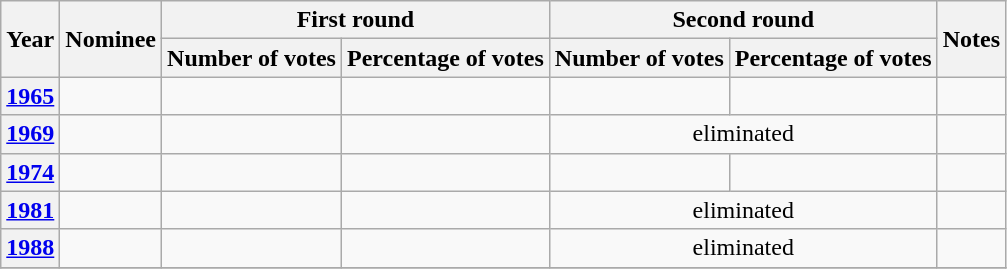<table class="wikitable">
<tr>
<th rowspan=2>Year</th>
<th rowspan=2>Nominee</th>
<th colspan=2>First round</th>
<th colspan=2>Second round</th>
<th rowspan=2>Notes</th>
</tr>
<tr>
<th>Number of votes</th>
<th>Percentage of votes</th>
<th>Number of votes</th>
<th>Percentage of votes</th>
</tr>
<tr>
<th><a href='#'>1965</a></th>
<td></td>
<td></td>
<td></td>
<td></td>
<td></td>
<td></td>
</tr>
<tr>
<th><a href='#'>1969</a></th>
<td></td>
<td></td>
<td></td>
<td colspan="2" style="text-align:center;">eliminated</td>
<td></td>
</tr>
<tr>
<th><a href='#'>1974</a></th>
<td></td>
<td></td>
<td></td>
<td></td>
<td></td>
<td></td>
</tr>
<tr>
<th><a href='#'>1981</a></th>
<td></td>
<td></td>
<td></td>
<td colspan="2" style="text-align:center;">eliminated</td>
<td></td>
</tr>
<tr>
<th><a href='#'>1988</a></th>
<td></td>
<td></td>
<td></td>
<td colspan="2" style="text-align:center;">eliminated</td>
<td></td>
</tr>
<tr>
</tr>
</table>
